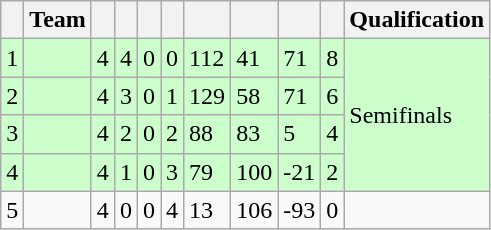<table class="wikitable">
<tr>
<th></th>
<th>Team</th>
<th></th>
<th></th>
<th></th>
<th></th>
<th></th>
<th></th>
<th></th>
<th></th>
<th>Qualification</th>
</tr>
<tr bgcolor=ccffcc>
<td>1</td>
<td></td>
<td>4</td>
<td>4</td>
<td>0</td>
<td>0</td>
<td>112</td>
<td>41</td>
<td>71</td>
<td>8</td>
<td rowspan=4>Semifinals</td>
</tr>
<tr bgcolor=ccffcc>
<td>2</td>
<td></td>
<td>4</td>
<td>3</td>
<td>0</td>
<td>1</td>
<td>129</td>
<td>58</td>
<td>71</td>
<td>6</td>
</tr>
<tr bgcolor=ccffcc>
<td>3</td>
<td></td>
<td>4</td>
<td>2</td>
<td>0</td>
<td>2</td>
<td>88</td>
<td>83</td>
<td>5</td>
<td>4</td>
</tr>
<tr bgcolor=ccffcc>
<td>4</td>
<td></td>
<td>4</td>
<td>1</td>
<td>0</td>
<td>3</td>
<td>79</td>
<td>100</td>
<td>-21</td>
<td>2</td>
</tr>
<tr>
<td>5</td>
<td></td>
<td>4</td>
<td>0</td>
<td>0</td>
<td>4</td>
<td>13</td>
<td>106</td>
<td>-93</td>
<td>0</td>
</tr>
</table>
